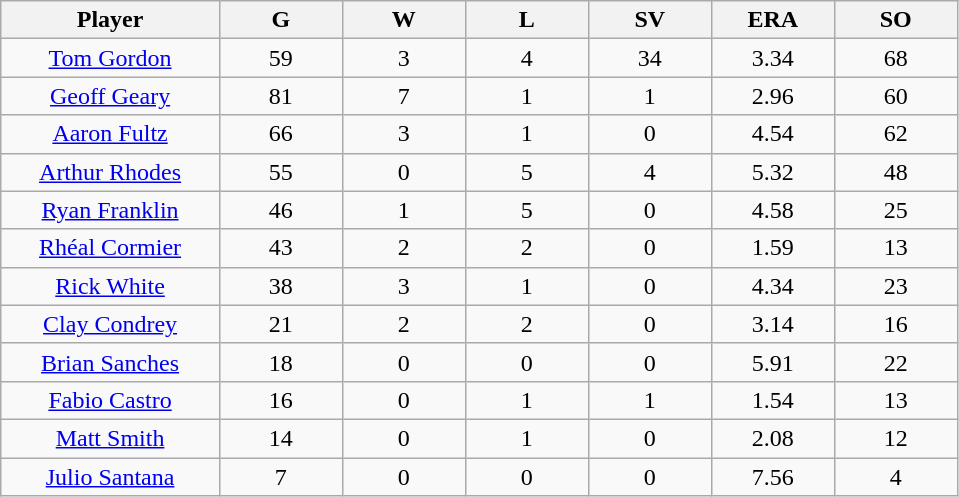<table class="wikitable sortable">
<tr>
<th bgcolor="#DDDDFF" width="16%">Player</th>
<th bgcolor="#DDDDFF" width="9%">G</th>
<th bgcolor="#DDDDFF" width="9%">W</th>
<th bgcolor="#DDDDFF" width="9%">L</th>
<th bgcolor="#DDDDFF" width="9%">SV</th>
<th bgcolor="#DDDDFF" width="9%">ERA</th>
<th bgcolor="#DDDDFF" width="9%">SO</th>
</tr>
<tr align="center">
<td><a href='#'>Tom Gordon</a></td>
<td>59</td>
<td>3</td>
<td>4</td>
<td>34</td>
<td>3.34</td>
<td>68</td>
</tr>
<tr align=center>
<td><a href='#'>Geoff Geary</a></td>
<td>81</td>
<td>7</td>
<td>1</td>
<td>1</td>
<td>2.96</td>
<td>60</td>
</tr>
<tr align=center>
<td><a href='#'>Aaron Fultz</a></td>
<td>66</td>
<td>3</td>
<td>1</td>
<td>0</td>
<td>4.54</td>
<td>62</td>
</tr>
<tr align=center>
<td><a href='#'>Arthur Rhodes</a></td>
<td>55</td>
<td>0</td>
<td>5</td>
<td>4</td>
<td>5.32</td>
<td>48</td>
</tr>
<tr align=center>
<td><a href='#'>Ryan Franklin</a></td>
<td>46</td>
<td>1</td>
<td>5</td>
<td>0</td>
<td>4.58</td>
<td>25</td>
</tr>
<tr align=center>
<td><a href='#'>Rhéal Cormier</a></td>
<td>43</td>
<td>2</td>
<td>2</td>
<td>0</td>
<td>1.59</td>
<td>13</td>
</tr>
<tr align=center>
<td><a href='#'>Rick White</a></td>
<td>38</td>
<td>3</td>
<td>1</td>
<td>0</td>
<td>4.34</td>
<td>23</td>
</tr>
<tr align=center>
<td><a href='#'>Clay Condrey</a></td>
<td>21</td>
<td>2</td>
<td>2</td>
<td>0</td>
<td>3.14</td>
<td>16</td>
</tr>
<tr align=center>
<td><a href='#'>Brian Sanches</a></td>
<td>18</td>
<td>0</td>
<td>0</td>
<td>0</td>
<td>5.91</td>
<td>22</td>
</tr>
<tr align=center>
<td><a href='#'>Fabio Castro</a></td>
<td>16</td>
<td>0</td>
<td>1</td>
<td>1</td>
<td>1.54</td>
<td>13</td>
</tr>
<tr align=center>
<td><a href='#'>Matt Smith</a></td>
<td>14</td>
<td>0</td>
<td>1</td>
<td>0</td>
<td>2.08</td>
<td>12</td>
</tr>
<tr align=center>
<td><a href='#'>Julio Santana</a></td>
<td>7</td>
<td>0</td>
<td>0</td>
<td>0</td>
<td>7.56</td>
<td>4</td>
</tr>
</table>
